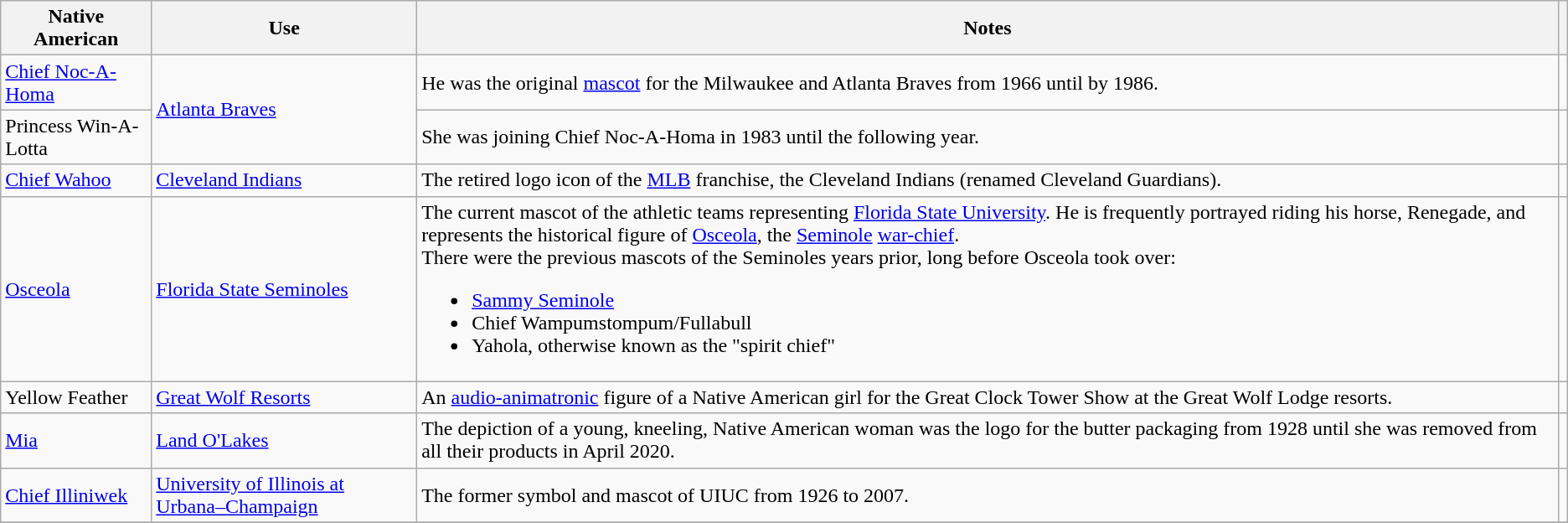<table class="wikitable sortable">
<tr>
<th>Native American</th>
<th>Use</th>
<th class="unsortable">Notes</th>
<th class="unsortable"></th>
</tr>
<tr>
<td><a href='#'>Chief Noc-A-Homa</a></td>
<td rowspan="2"><a href='#'>Atlanta Braves</a></td>
<td>He was the original <a href='#'>mascot</a> for the Milwaukee and Atlanta Braves from 1966 until by 1986.</td>
<td></td>
</tr>
<tr>
<td>Princess Win-A-Lotta</td>
<td>She was joining Chief Noc-A-Homa in 1983 until the following year.</td>
<td></td>
</tr>
<tr>
<td><a href='#'>Chief Wahoo</a></td>
<td><a href='#'>Cleveland Indians</a></td>
<td>The retired logo icon of the <a href='#'>MLB</a> franchise, the Cleveland Indians (renamed Cleveland Guardians).</td>
<td></td>
</tr>
<tr>
<td><a href='#'>Osceola</a></td>
<td><a href='#'>Florida State Seminoles</a></td>
<td>The current mascot of the athletic teams representing <a href='#'>Florida State University</a>. He is frequently portrayed riding his horse, Renegade, and represents the historical figure of <a href='#'>Osceola</a>, the <a href='#'>Seminole</a> <a href='#'>war-chief</a>.<br>There were the previous mascots of the Seminoles years prior, long before Osceola took over:<ul><li><a href='#'>Sammy Seminole</a></li><li>Chief Wampumstompum/Fullabull</li><li>Yahola, otherwise known as the "spirit chief"</li></ul></td>
<td></td>
</tr>
<tr>
<td>Yellow Feather</td>
<td><a href='#'>Great Wolf Resorts</a></td>
<td>An <a href='#'>audio-animatronic</a> figure of a Native American girl for the Great Clock Tower Show at the Great Wolf Lodge resorts.</td>
<td></td>
</tr>
<tr>
<td><a href='#'>Mia</a></td>
<td><a href='#'>Land O'Lakes</a></td>
<td>The depiction of a young, kneeling, Native American woman was the logo for the butter packaging from 1928 until she was removed from all their products in April 2020.</td>
<td></td>
</tr>
<tr>
<td><a href='#'>Chief Illiniwek</a></td>
<td><a href='#'>University of Illinois at Urbana–Champaign</a></td>
<td>The former symbol and mascot of UIUC from 1926 to 2007.</td>
<td></td>
</tr>
<tr>
</tr>
</table>
